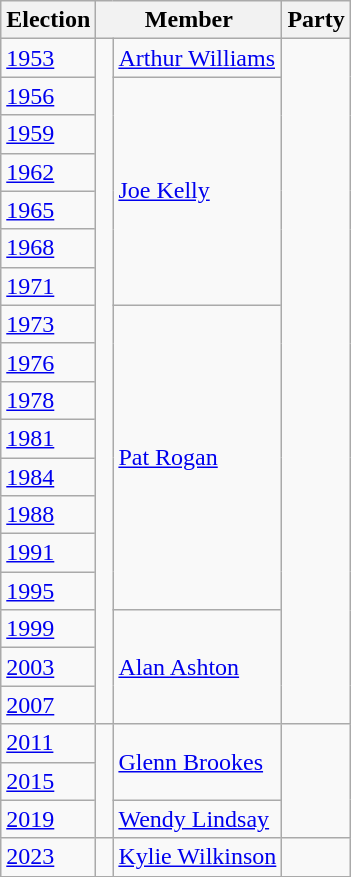<table class="wikitable">
<tr>
<th>Election</th>
<th colspan="2">Member</th>
<th>Party</th>
</tr>
<tr>
<td><a href='#'>1953</a></td>
<td rowspan="18" > </td>
<td><a href='#'>Arthur Williams</a></td>
<td rowspan="18"></td>
</tr>
<tr>
<td><a href='#'>1956</a></td>
<td rowspan="6"><a href='#'>Joe Kelly</a></td>
</tr>
<tr>
<td><a href='#'>1959</a></td>
</tr>
<tr>
<td><a href='#'>1962</a></td>
</tr>
<tr>
<td><a href='#'>1965</a></td>
</tr>
<tr>
<td><a href='#'>1968</a></td>
</tr>
<tr>
<td><a href='#'>1971</a></td>
</tr>
<tr>
<td><a href='#'>1973</a></td>
<td rowspan="8"><a href='#'>Pat Rogan</a></td>
</tr>
<tr>
<td><a href='#'>1976</a></td>
</tr>
<tr>
<td><a href='#'>1978</a></td>
</tr>
<tr>
<td><a href='#'>1981</a></td>
</tr>
<tr>
<td><a href='#'>1984</a></td>
</tr>
<tr>
<td><a href='#'>1988</a></td>
</tr>
<tr>
<td><a href='#'>1991</a></td>
</tr>
<tr>
<td><a href='#'>1995</a></td>
</tr>
<tr>
<td><a href='#'>1999</a></td>
<td rowspan="3"><a href='#'>Alan Ashton</a></td>
</tr>
<tr>
<td><a href='#'>2003</a></td>
</tr>
<tr>
<td><a href='#'>2007</a></td>
</tr>
<tr>
<td><a href='#'>2011</a></td>
<td rowspan="3" > </td>
<td rowspan="2"><a href='#'>Glenn Brookes</a></td>
<td rowspan="3"></td>
</tr>
<tr>
<td><a href='#'>2015</a></td>
</tr>
<tr>
<td><a href='#'>2019</a></td>
<td><a href='#'>Wendy Lindsay</a></td>
</tr>
<tr>
<td><a href='#'>2023</a></td>
<td> </td>
<td><a href='#'>Kylie Wilkinson</a></td>
<td></td>
</tr>
</table>
